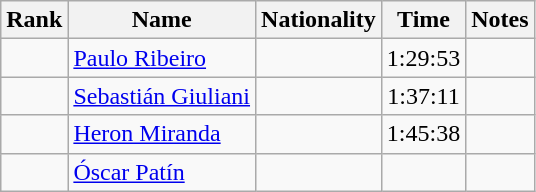<table class="wikitable sortable" style="text-align:center">
<tr>
<th>Rank</th>
<th>Name</th>
<th>Nationality</th>
<th>Time</th>
<th>Notes</th>
</tr>
<tr>
<td></td>
<td align=left><a href='#'>Paulo Ribeiro</a></td>
<td align=left></td>
<td>1:29:53</td>
<td></td>
</tr>
<tr>
<td></td>
<td align=left><a href='#'>Sebastián Giuliani</a></td>
<td align=left></td>
<td>1:37:11</td>
<td></td>
</tr>
<tr>
<td></td>
<td align=left><a href='#'>Heron Miranda</a></td>
<td align=left></td>
<td>1:45:38</td>
<td></td>
</tr>
<tr>
<td></td>
<td align=left><a href='#'>Óscar Patín</a></td>
<td align=left></td>
<td></td>
<td></td>
</tr>
</table>
